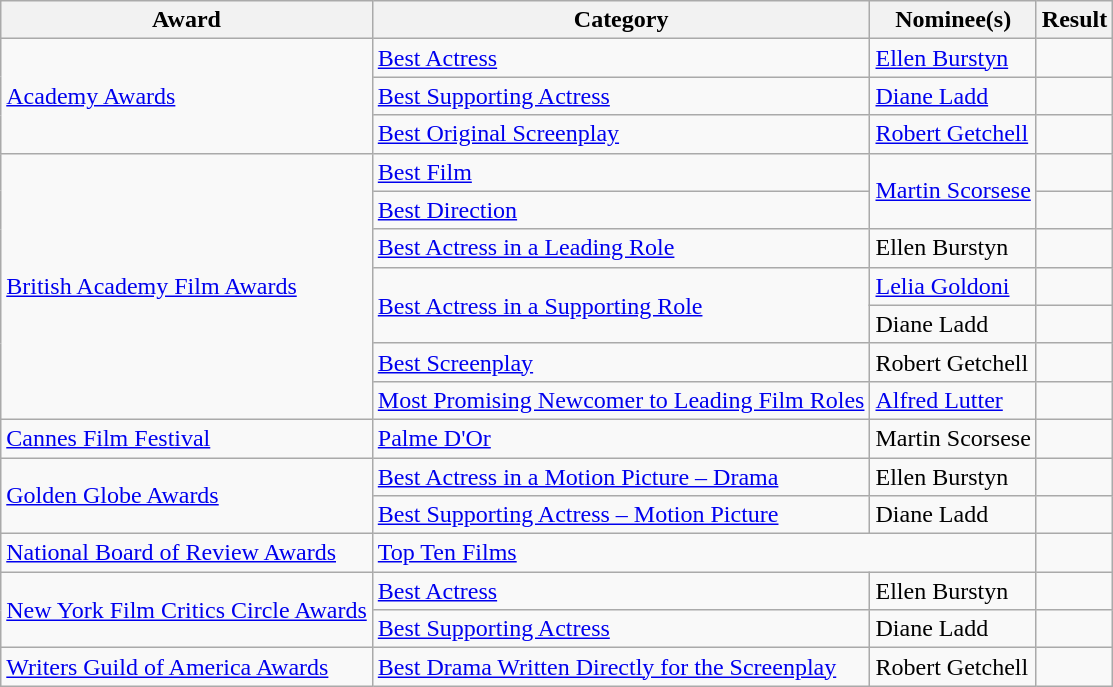<table class="wikitable">
<tr>
<th>Award</th>
<th>Category</th>
<th>Nominee(s)</th>
<th>Result</th>
</tr>
<tr>
<td rowspan="3"><a href='#'>Academy Awards</a></td>
<td><a href='#'>Best Actress</a></td>
<td><a href='#'>Ellen Burstyn</a></td>
<td></td>
</tr>
<tr>
<td><a href='#'>Best Supporting Actress</a></td>
<td><a href='#'>Diane Ladd</a></td>
<td></td>
</tr>
<tr>
<td><a href='#'>Best Original Screenplay</a></td>
<td><a href='#'>Robert Getchell</a></td>
<td></td>
</tr>
<tr>
<td rowspan="7"><a href='#'>British Academy Film Awards</a></td>
<td><a href='#'>Best Film</a></td>
<td rowspan="2"><a href='#'>Martin Scorsese</a></td>
<td></td>
</tr>
<tr>
<td><a href='#'>Best Direction</a></td>
<td></td>
</tr>
<tr>
<td><a href='#'>Best Actress in a Leading Role</a></td>
<td>Ellen Burstyn</td>
<td></td>
</tr>
<tr>
<td rowspan="2"><a href='#'>Best Actress in a Supporting Role</a></td>
<td><a href='#'>Lelia Goldoni</a></td>
<td></td>
</tr>
<tr>
<td>Diane Ladd</td>
<td></td>
</tr>
<tr>
<td><a href='#'>Best Screenplay</a></td>
<td>Robert Getchell</td>
<td></td>
</tr>
<tr>
<td><a href='#'>Most Promising Newcomer to Leading Film Roles</a></td>
<td><a href='#'>Alfred Lutter</a></td>
<td></td>
</tr>
<tr>
<td><a href='#'>Cannes Film Festival</a></td>
<td><a href='#'>Palme D'Or</a></td>
<td>Martin Scorsese</td>
<td></td>
</tr>
<tr>
<td rowspan="2"><a href='#'>Golden Globe Awards</a></td>
<td><a href='#'>Best Actress in a Motion Picture – Drama</a></td>
<td>Ellen Burstyn</td>
<td></td>
</tr>
<tr>
<td><a href='#'>Best Supporting Actress – Motion Picture</a></td>
<td>Diane Ladd</td>
<td></td>
</tr>
<tr>
<td><a href='#'>National Board of Review Awards</a></td>
<td colspan="2"><a href='#'>Top Ten Films</a></td>
<td></td>
</tr>
<tr>
<td rowspan="2"><a href='#'>New York Film Critics Circle Awards</a></td>
<td><a href='#'>Best Actress</a></td>
<td>Ellen Burstyn</td>
<td></td>
</tr>
<tr>
<td><a href='#'>Best Supporting Actress</a></td>
<td>Diane Ladd</td>
<td></td>
</tr>
<tr>
<td><a href='#'>Writers Guild of America Awards</a></td>
<td><a href='#'>Best Drama Written Directly for the Screenplay</a></td>
<td>Robert Getchell</td>
<td></td>
</tr>
</table>
